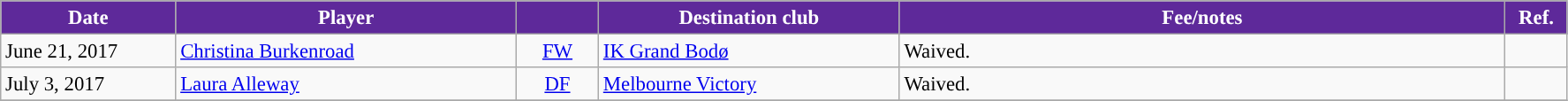<table class="wikitable" style="text-align:left; font-size:95%;">
<tr>
<th style="background:#5E299A; color:white; width:125px;">Date</th>
<th style="background:#5E299A; color:white; width:250px;">Player</th>
<th style="background:#5E299A; color:white; width:55px;"></th>
<th style="background:#5E299A; color:white; width:220px;">Destination club</th>
<th style="background:#5E299A; color:white; width:450px;">Fee/notes</th>
<th style="background:#5E299A; color:white; width:40px;">Ref.</th>
</tr>
<tr>
<td>June 21, 2017</td>
<td> <a href='#'>Christina Burkenroad</a></td>
<td style="text-align: center;"><a href='#'>FW</a></td>
<td> <a href='#'>IK Grand Bodø</a></td>
<td>Waived.</td>
<td></td>
</tr>
<tr>
<td>July 3, 2017</td>
<td> <a href='#'>Laura Alleway</a></td>
<td style="text-align: center;"><a href='#'>DF</a></td>
<td> <a href='#'>Melbourne Victory</a></td>
<td>Waived.</td>
<td></td>
</tr>
<tr>
</tr>
</table>
